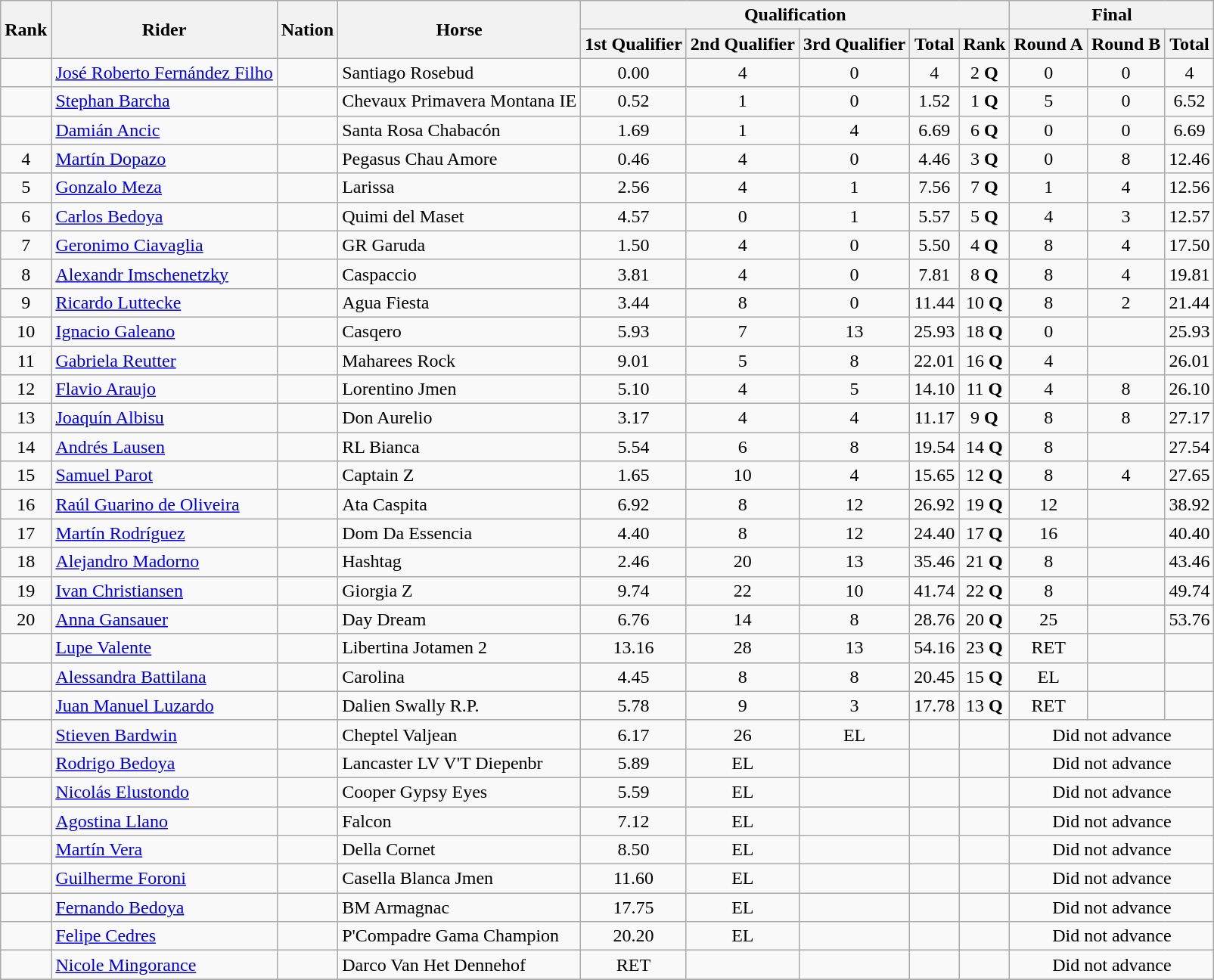<table class="wikitable sortable" style="text-align:center">
<tr>
<th rowspan="2">Rank</th>
<th rowspan="2">Rider</th>
<th rowspan="2">Nation</th>
<th rowspan="2">Horse</th>
<th colspan="5">Qualification</th>
<th colspan="3">Final</th>
</tr>
<tr>
<th>1st Qualifier</th>
<th>2nd Qualifier</th>
<th>3rd Qualifier</th>
<th>Total</th>
<th>Rank</th>
<th>Round A</th>
<th>Round B</th>
<th>Total</th>
</tr>
<tr>
<td></td>
<td align="left"><a href='#'>José Roberto Fernández Filho</a></td>
<td align="left"></td>
<td align="left">Santiago Rosebud</td>
<td>0.00</td>
<td>4</td>
<td>0</td>
<td>4</td>
<td>2 <strong>Q</strong></td>
<td>0</td>
<td>0</td>
<td>4</td>
</tr>
<tr>
<td></td>
<td align="left"><a href='#'>Stephan Barcha</a></td>
<td align="left"></td>
<td align="left">Chevaux Primavera Montana IE</td>
<td>0.52</td>
<td>1</td>
<td>0</td>
<td>1.52</td>
<td>1 <strong>Q</strong></td>
<td>5</td>
<td>0</td>
<td>6.52</td>
</tr>
<tr>
<td></td>
<td align="left"><a href='#'>Damián Ancic</a></td>
<td align="left"></td>
<td align="left">Santa Rosa Chabacón</td>
<td>1.69</td>
<td>1</td>
<td>4</td>
<td>6.69</td>
<td>6 <strong>Q</strong></td>
<td>0</td>
<td>0</td>
<td>6.69</td>
</tr>
<tr>
<td>4</td>
<td align="left"><a href='#'>Martín Dopazo</a></td>
<td align="left"></td>
<td align="left">Pegasus Chau Amore</td>
<td>0.46</td>
<td>4</td>
<td>0</td>
<td>4.46</td>
<td>3 <strong>Q</strong></td>
<td>0</td>
<td>8</td>
<td>12.46</td>
</tr>
<tr>
<td>5</td>
<td align="left"><a href='#'>Gonzalo Meza</a></td>
<td align="left"></td>
<td align="left">Larissa</td>
<td>2.56</td>
<td>4</td>
<td>1</td>
<td>7.56</td>
<td>7 <strong>Q</strong></td>
<td>1</td>
<td>4</td>
<td>12.56</td>
</tr>
<tr>
<td>6</td>
<td align="left"><a href='#'>Carlos Bedoya</a></td>
<td align="left"></td>
<td align="left">Quimi del Maset</td>
<td>4.57</td>
<td>0</td>
<td>1</td>
<td>5.57</td>
<td>5 <strong>Q</strong></td>
<td>4</td>
<td>3</td>
<td>12.57</td>
</tr>
<tr>
<td>7</td>
<td align="left"><a href='#'>Geronimo Ciavaglia</a></td>
<td align="left"></td>
<td align="left">GR Garuda</td>
<td>1.50</td>
<td>4</td>
<td>0</td>
<td>5.50</td>
<td>4 <strong>Q</strong></td>
<td>8</td>
<td>4</td>
<td>17.50</td>
</tr>
<tr>
<td>8</td>
<td align="left"><a href='#'>Alexandr Imschenetzky</a></td>
<td align="left"></td>
<td align="left">Caspaccio</td>
<td>3.81</td>
<td>4</td>
<td>0</td>
<td>7.81</td>
<td>8 <strong>Q</strong></td>
<td>8</td>
<td>4</td>
<td>19.81</td>
</tr>
<tr>
<td>9</td>
<td align="left"><a href='#'>Ricardo Luttecke</a></td>
<td align="left"></td>
<td align="left">Agua Fiesta</td>
<td>3.44</td>
<td>8</td>
<td>0</td>
<td>11.44</td>
<td>10 <strong>Q</strong></td>
<td>8</td>
<td>2</td>
<td>21.44</td>
</tr>
<tr>
<td>10</td>
<td align="left"><a href='#'>Ignacio Galeano</a></td>
<td align="left"></td>
<td align="left">Casqero</td>
<td>5.93</td>
<td>7</td>
<td>13</td>
<td>25.93</td>
<td>18 <strong>Q</strong></td>
<td>0</td>
<td></td>
<td>25.93</td>
</tr>
<tr>
<td>11</td>
<td align="left"><a href='#'>Gabriela Reutter</a></td>
<td align="left"></td>
<td align="left">Maharees Rock</td>
<td>9.01</td>
<td>5</td>
<td>8</td>
<td>22.01</td>
<td>16 <strong>Q</strong></td>
<td>4</td>
<td></td>
<td>26.01</td>
</tr>
<tr>
<td>12</td>
<td align="left"><a href='#'>Flavio Araujo</a></td>
<td align="left"></td>
<td align="left">Lorentino Jmen</td>
<td>5.10</td>
<td>4</td>
<td>5</td>
<td>14.10</td>
<td>11 <strong>Q</strong></td>
<td>4</td>
<td>8</td>
<td>26.10</td>
</tr>
<tr>
<td>13</td>
<td align="left"><a href='#'>Joaquín Albisu</a></td>
<td align="left"></td>
<td align="left">Don Aurelio</td>
<td>3.17</td>
<td>4</td>
<td>4</td>
<td>11.17</td>
<td>9 <strong>Q</strong></td>
<td>8</td>
<td>8</td>
<td>27.17</td>
</tr>
<tr>
<td>14</td>
<td align="left"><a href='#'>Andrés Lausen</a></td>
<td align="left"></td>
<td align="left">RL Bianca</td>
<td>5.54</td>
<td>6</td>
<td>8</td>
<td>19.54</td>
<td>14 <strong>Q</strong></td>
<td>8</td>
<td></td>
<td>27.54</td>
</tr>
<tr>
<td>15</td>
<td align="left"><a href='#'>Samuel Parot</a></td>
<td align="left"></td>
<td align="left">Captain Z</td>
<td>1.65</td>
<td>10</td>
<td>4</td>
<td>15.65</td>
<td>12 <strong>Q</strong></td>
<td>8</td>
<td>4</td>
<td>27.65</td>
</tr>
<tr>
<td>16</td>
<td align="left"><a href='#'>Raúl Guarino de Oliveira</a></td>
<td align="left"></td>
<td align="left">Ata Caspita</td>
<td>6.92</td>
<td>8</td>
<td>12</td>
<td>26.92</td>
<td>19 <strong>Q</strong></td>
<td>12</td>
<td></td>
<td>38.92</td>
</tr>
<tr>
<td>17</td>
<td align="left"><a href='#'>Martín Rodríguez</a></td>
<td align="left"></td>
<td align="left">Dom Da Essencia</td>
<td>4.40</td>
<td>8</td>
<td>12</td>
<td>24.40</td>
<td>17 <strong>Q</strong></td>
<td>16</td>
<td></td>
<td>40.40</td>
</tr>
<tr>
<td>18</td>
<td align="left"><a href='#'>Alejandro Madorno</a></td>
<td align="left"></td>
<td align="left">Hashtag</td>
<td>2.46</td>
<td>20</td>
<td>13</td>
<td>35.46</td>
<td>21 <strong>Q</strong></td>
<td>8</td>
<td></td>
<td>43.46</td>
</tr>
<tr>
<td>19</td>
<td align="left"><a href='#'>Ivan Christiansen</a></td>
<td align="left"></td>
<td align="left">Giorgia Z</td>
<td>9.74</td>
<td>22</td>
<td>10</td>
<td>41.74</td>
<td>22 <strong>Q</strong></td>
<td>8</td>
<td></td>
<td>49.74</td>
</tr>
<tr>
<td>20</td>
<td align="left"><a href='#'>Anna Gansauer</a></td>
<td align="left"></td>
<td align="left">Day Dream</td>
<td>6.76</td>
<td>14</td>
<td>8</td>
<td>28.76</td>
<td>20 <strong>Q</strong></td>
<td>25</td>
<td></td>
<td>53.76</td>
</tr>
<tr>
<td></td>
<td align="left"><a href='#'>Lupe Valente</a></td>
<td align="left"></td>
<td align="left">Libertina Jotamen 2</td>
<td>13.16</td>
<td>28</td>
<td>13</td>
<td>54.16</td>
<td>23 <strong>Q</strong></td>
<td>RET</td>
<td></td>
<td></td>
</tr>
<tr>
<td></td>
<td align="left"><a href='#'>Alessandra Battilana</a></td>
<td align="left"></td>
<td align="left">Carolina</td>
<td>4.45</td>
<td>8</td>
<td>8</td>
<td>20.45</td>
<td>15 <strong>Q</strong></td>
<td>EL</td>
<td></td>
<td></td>
</tr>
<tr>
<td></td>
<td align="left"><a href='#'>Juan Manuel Luzardo</a></td>
<td align="left"></td>
<td align="left">Dalien Swally R.P.</td>
<td>5.78</td>
<td>9</td>
<td>3</td>
<td>17.78</td>
<td>13 <strong>Q</strong></td>
<td>RET</td>
<td></td>
<td></td>
</tr>
<tr>
<td></td>
<td align="left"><a href='#'>Stieven Bardwin</a></td>
<td align="left"></td>
<td align="left">Cheptel Valjean</td>
<td>6.17</td>
<td>26</td>
<td>EL</td>
<td></td>
<td></td>
<td colspan="3">Did not advance</td>
</tr>
<tr>
<td></td>
<td align="left"><a href='#'>Rodrigo Bedoya</a></td>
<td align="left"></td>
<td align="left">Lancaster LV V'T Diepenbr</td>
<td>5.89</td>
<td>EL</td>
<td></td>
<td></td>
<td></td>
<td colspan="3">Did not advance</td>
</tr>
<tr>
<td></td>
<td align="left"><a href='#'>Nicolás Elustondo</a></td>
<td align="left"></td>
<td align="left">Cooper Gypsy Eyes</td>
<td>5.59</td>
<td>EL</td>
<td></td>
<td></td>
<td></td>
<td colspan="3">Did not advance</td>
</tr>
<tr>
<td></td>
<td align="left"><a href='#'>Agostina Llano</a></td>
<td align="left"></td>
<td align="left">Falcon</td>
<td>7.12</td>
<td>EL</td>
<td></td>
<td></td>
<td></td>
<td colspan="3">Did not advance</td>
</tr>
<tr>
<td></td>
<td align="left"><a href='#'>Martín Vera</a></td>
<td align="left"></td>
<td align="left">Della Cornet</td>
<td>8.50</td>
<td>EL</td>
<td></td>
<td></td>
<td></td>
<td colspan="3">Did not advance</td>
</tr>
<tr>
<td></td>
<td align="left"><a href='#'>Guilherme Foroni</a></td>
<td align="left"></td>
<td align="left">Casella Blanca Jmen</td>
<td>11.60</td>
<td>EL</td>
<td></td>
<td></td>
<td></td>
<td colspan="3">Did not advance</td>
</tr>
<tr>
<td></td>
<td align="left"><a href='#'>Fernando Bedoya</a></td>
<td align="left"></td>
<td align="left">BM Armagnac</td>
<td>17.75</td>
<td>EL</td>
<td></td>
<td></td>
<td></td>
<td colspan="3">Did not advance</td>
</tr>
<tr>
<td></td>
<td align="left"><a href='#'>Felipe Cedres</a></td>
<td align="left"></td>
<td align="left">P'Compadre Gama Champion</td>
<td>20.20</td>
<td>EL</td>
<td></td>
<td></td>
<td></td>
<td colspan="3">Did not advance</td>
</tr>
<tr>
<td></td>
<td align="left"><a href='#'>Nicole Mingorance</a></td>
<td align="left"></td>
<td align="left">Darco Van Het Dennehof</td>
<td>RET</td>
<td></td>
<td></td>
<td></td>
<td></td>
<td colspan="3">Did not advance</td>
</tr>
<tr>
</tr>
</table>
